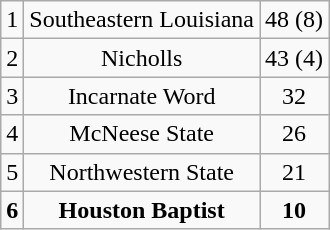<table class="wikitable">
<tr align="center">
<td>1</td>
<td>Southeastern Louisiana</td>
<td>48 (8)</td>
</tr>
<tr align="center">
<td>2</td>
<td>Nicholls</td>
<td>43 (4)</td>
</tr>
<tr align="center">
<td>3</td>
<td>Incarnate Word</td>
<td>32</td>
</tr>
<tr align="center">
<td>4</td>
<td>McNeese State</td>
<td>26</td>
</tr>
<tr align="center">
<td>5</td>
<td>Northwestern State</td>
<td>21</td>
</tr>
<tr align="center">
<td><strong>6</strong></td>
<td><strong>Houston Baptist</strong></td>
<td><strong>10</strong></td>
</tr>
</table>
